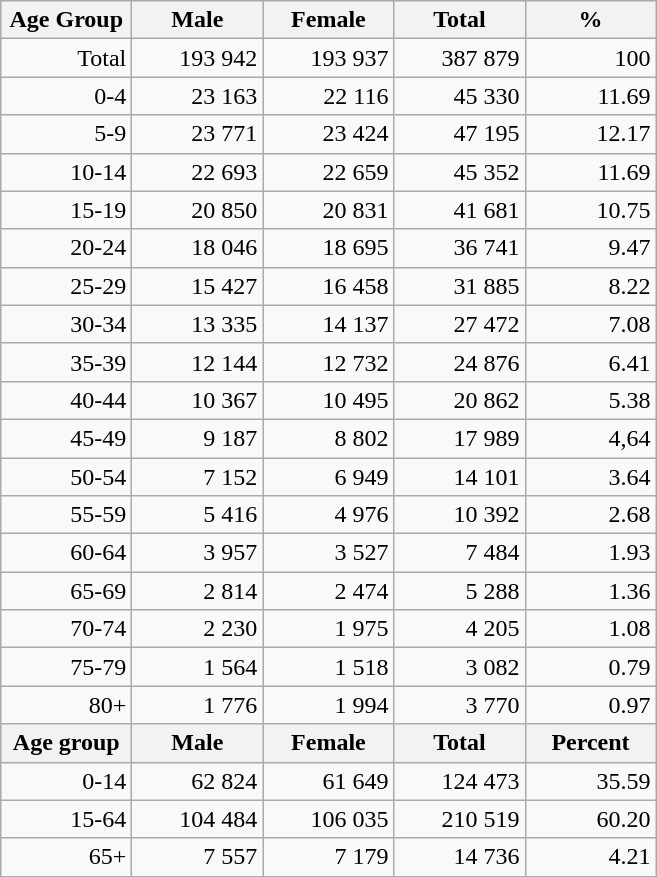<table class="wikitable">
<tr>
<th width="80pt">Age Group</th>
<th width="80pt">Male</th>
<th width="80pt">Female</th>
<th width="80pt">Total</th>
<th width="80pt">%</th>
</tr>
<tr>
<td align="right">Total</td>
<td align="right">193 942</td>
<td align="right">193 937</td>
<td align="right">387 879</td>
<td align="right">100</td>
</tr>
<tr>
<td align="right">0-4</td>
<td align="right">23 163</td>
<td align="right">22 116</td>
<td align="right">45 330</td>
<td align="right">11.69</td>
</tr>
<tr>
<td align="right">5-9</td>
<td align="right">23 771</td>
<td align="right">23 424</td>
<td align="right">47 195</td>
<td align="right">12.17</td>
</tr>
<tr>
<td align="right">10-14</td>
<td align="right">22 693</td>
<td align="right">22 659</td>
<td align="right">45 352</td>
<td align="right">11.69</td>
</tr>
<tr>
<td align="right">15-19</td>
<td align="right">20 850</td>
<td align="right">20 831</td>
<td align="right">41 681</td>
<td align="right">10.75</td>
</tr>
<tr>
<td align="right">20-24</td>
<td align="right">18 046</td>
<td align="right">18 695</td>
<td align="right">36 741</td>
<td align="right">9.47</td>
</tr>
<tr>
<td align="right">25-29</td>
<td align="right">15 427</td>
<td align="right">16 458</td>
<td align="right">31 885</td>
<td align="right">8.22</td>
</tr>
<tr>
<td align="right">30-34</td>
<td align="right">13 335</td>
<td align="right">14 137</td>
<td align="right">27 472</td>
<td align="right">7.08</td>
</tr>
<tr>
<td align="right">35-39</td>
<td align="right">12 144</td>
<td align="right">12 732</td>
<td align="right">24 876</td>
<td align="right">6.41</td>
</tr>
<tr>
<td align="right">40-44</td>
<td align="right">10 367</td>
<td align="right">10 495</td>
<td align="right">20 862</td>
<td align="right">5.38</td>
</tr>
<tr>
<td align="right">45-49</td>
<td align="right">9 187</td>
<td align="right">8 802</td>
<td align="right">17 989</td>
<td align="right">4,64</td>
</tr>
<tr>
<td align="right">50-54</td>
<td align="right">7 152</td>
<td align="right">6 949</td>
<td align="right">14 101</td>
<td align="right">3.64</td>
</tr>
<tr>
<td align="right">55-59</td>
<td align="right">5 416</td>
<td align="right">4 976</td>
<td align="right">10 392</td>
<td align="right">2.68</td>
</tr>
<tr>
<td align="right">60-64</td>
<td align="right">3 957</td>
<td align="right">3 527</td>
<td align="right">7 484</td>
<td align="right">1.93</td>
</tr>
<tr>
<td align="right">65-69</td>
<td align="right">2 814</td>
<td align="right">2 474</td>
<td align="right">5 288</td>
<td align="right">1.36</td>
</tr>
<tr>
<td align="right">70-74</td>
<td align="right">2 230</td>
<td align="right">1 975</td>
<td align="right">4 205</td>
<td align="right">1.08</td>
</tr>
<tr>
<td align="right">75-79</td>
<td align="right">1 564</td>
<td align="right">1 518</td>
<td align="right">3 082</td>
<td align="right">0.79</td>
</tr>
<tr>
<td align="right">80+</td>
<td align="right">1 776</td>
<td align="right">1 994</td>
<td align="right">3 770</td>
<td align="right">0.97</td>
</tr>
<tr>
<th width="50">Age group</th>
<th width="80pt">Male</th>
<th width="80">Female</th>
<th width="80">Total</th>
<th width="50">Percent</th>
</tr>
<tr>
<td align="right">0-14</td>
<td align="right">62 824</td>
<td align="right">61 649</td>
<td align="right">124 473</td>
<td align="right">35.59</td>
</tr>
<tr>
<td align="right">15-64</td>
<td align="right">104 484</td>
<td align="right">106 035</td>
<td align="right">210 519</td>
<td align="right">60.20</td>
</tr>
<tr>
<td align="right">65+</td>
<td align="right">7 557</td>
<td align="right">7 179</td>
<td align="right">14 736</td>
<td align="right">4.21</td>
</tr>
<tr>
</tr>
</table>
